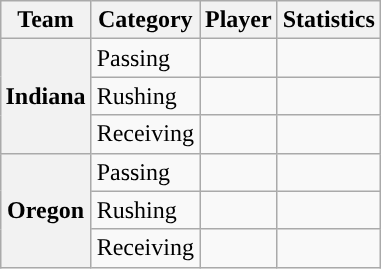<table class="wikitable" style="float:right">
<tr>
<th>Team</th>
<th>Category</th>
<th>Player</th>
<th>Statistics</th>
</tr>
<tr>
<th rowspan=3>Indiana</th>
<td>Passing</td>
<td></td>
<td></td>
</tr>
<tr>
<td>Rushing</td>
<td></td>
<td></td>
</tr>
<tr>
<td>Receiving</td>
<td></td>
<td></td>
</tr>
<tr>
<th rowspan=3>Oregon</th>
<td>Passing</td>
<td></td>
<td></td>
</tr>
<tr>
<td>Rushing</td>
<td></td>
<td></td>
</tr>
<tr>
<td>Receiving</td>
<td></td>
<td></td>
</tr>
</table>
